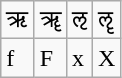<table class="wikitable">
<tr class="Unicode">
<td>ऋ</td>
<td>ॠ</td>
<td>ऌ</td>
<td>ॡ</td>
</tr>
<tr>
<td>f</td>
<td>F</td>
<td>x</td>
<td>X</td>
</tr>
</table>
